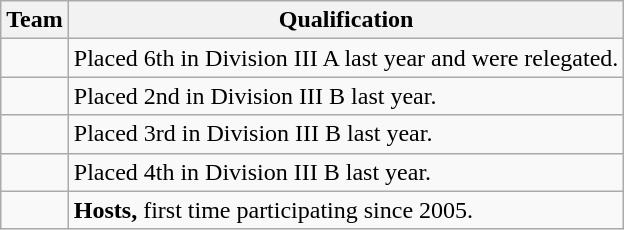<table class="wikitable">
<tr>
<th>Team</th>
<th>Qualification</th>
</tr>
<tr>
<td><s></s></td>
<td>Placed 6th in Division III A last year and were relegated.</td>
</tr>
<tr>
<td><s></s></td>
<td>Placed 2nd in Division III B last year.</td>
</tr>
<tr>
<td></td>
<td>Placed 3rd in Division III B last year.</td>
</tr>
<tr>
<td></td>
<td>Placed 4th in Division III B last year.</td>
</tr>
<tr>
<td></td>
<td><strong>Hosts,</strong> first time participating since 2005.</td>
</tr>
</table>
